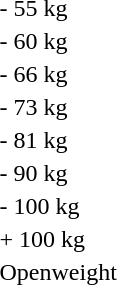<table>
<tr>
<td rowspan=2>- 55 kg<br></td>
<td rowspan=2></td>
<td rowspan=2></td>
<td></td>
</tr>
<tr>
<td></td>
</tr>
<tr>
<td rowspan=2>- 60 kg<br></td>
<td rowspan=2></td>
<td rowspan=2></td>
<td></td>
</tr>
<tr>
<td></td>
</tr>
<tr>
<td rowspan=2>- 66 kg<br></td>
<td rowspan=2></td>
<td rowspan=2></td>
<td></td>
</tr>
<tr>
<td></td>
</tr>
<tr>
<td rowspan=2>- 73 kg<br></td>
<td rowspan=2></td>
<td rowspan=2></td>
<td></td>
</tr>
<tr>
<td></td>
</tr>
<tr>
<td rowspan=2>- 81 kg<br></td>
<td rowspan=2></td>
<td rowspan=2></td>
<td></td>
</tr>
<tr>
<td></td>
</tr>
<tr>
<td rowspan=2>- 90 kg<br></td>
<td rowspan=2></td>
<td rowspan=2></td>
<td></td>
</tr>
<tr>
<td></td>
</tr>
<tr>
<td rowspan=2>- 100 kg<br></td>
<td rowspan=2></td>
<td rowspan=2></td>
<td></td>
</tr>
<tr>
<td></td>
</tr>
<tr>
<td rowspan=2>+ 100 kg<br></td>
<td rowspan=2></td>
<td rowspan=2></td>
<td></td>
</tr>
<tr>
<td></td>
</tr>
<tr>
<td rowspan=2>Openweight<br></td>
<td rowspan=2></td>
<td rowspan=2></td>
<td></td>
</tr>
<tr>
<td></td>
</tr>
</table>
